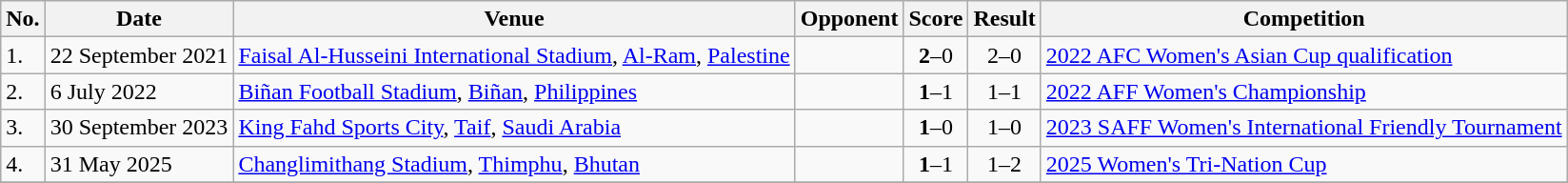<table class="wikitable">
<tr>
<th>No.</th>
<th>Date</th>
<th>Venue</th>
<th>Opponent</th>
<th>Score</th>
<th>Result</th>
<th>Competition</th>
</tr>
<tr>
<td>1.</td>
<td>22 September 2021</td>
<td><a href='#'>Faisal Al-Husseini International Stadium</a>, <a href='#'>Al-Ram</a>, <a href='#'>Palestine</a></td>
<td></td>
<td align=center><strong>2</strong>–0</td>
<td align=center>2–0</td>
<td><a href='#'>2022 AFC Women's Asian Cup qualification</a></td>
</tr>
<tr>
<td>2.</td>
<td>6 July 2022</td>
<td><a href='#'>Biñan Football Stadium</a>, <a href='#'>Biñan</a>, <a href='#'>Philippines</a></td>
<td></td>
<td align=center><strong>1</strong>–1</td>
<td align=center>1–1</td>
<td><a href='#'>2022 AFF Women's Championship</a></td>
</tr>
<tr>
<td>3.</td>
<td>30 September 2023</td>
<td><a href='#'>King Fahd Sports City</a>, <a href='#'>Taif</a>, <a href='#'>Saudi Arabia</a></td>
<td></td>
<td align=center><strong>1</strong>–0</td>
<td align=center>1–0</td>
<td><a href='#'>2023 SAFF Women's International Friendly Tournament</a></td>
</tr>
<tr>
<td>4.</td>
<td>31 May 2025</td>
<td><a href='#'>Changlimithang Stadium</a>, <a href='#'>Thimphu</a>, <a href='#'>Bhutan</a></td>
<td></td>
<td align=center><strong>1</strong>–1</td>
<td align=center>1–2</td>
<td><a href='#'>2025 Women's Tri-Nation Cup</a></td>
</tr>
<tr>
</tr>
</table>
